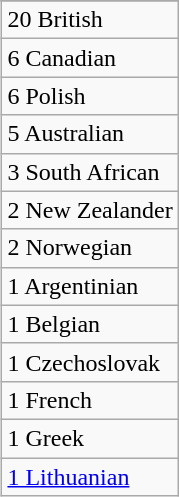<table class="wikitable" style="float:right; margin:1em;">
<tr>
</tr>
<tr>
<td> 20 British</td>
</tr>
<tr>
<td> 6 Canadian</td>
</tr>
<tr>
<td> 6 Polish</td>
</tr>
<tr>
<td> 5 Australian</td>
</tr>
<tr>
<td> 3 South African</td>
</tr>
<tr>
<td> 2 New Zealander</td>
</tr>
<tr>
<td> 2 Norwegian</td>
</tr>
<tr>
<td> 1 Argentinian</td>
</tr>
<tr>
<td> 1 Belgian</td>
</tr>
<tr>
<td> 1 Czechoslovak</td>
</tr>
<tr>
<td> 1 French</td>
</tr>
<tr>
<td> 1 Greek</td>
</tr>
<tr>
<td> <a href='#'>1 Lithuanian</a></td>
</tr>
</table>
